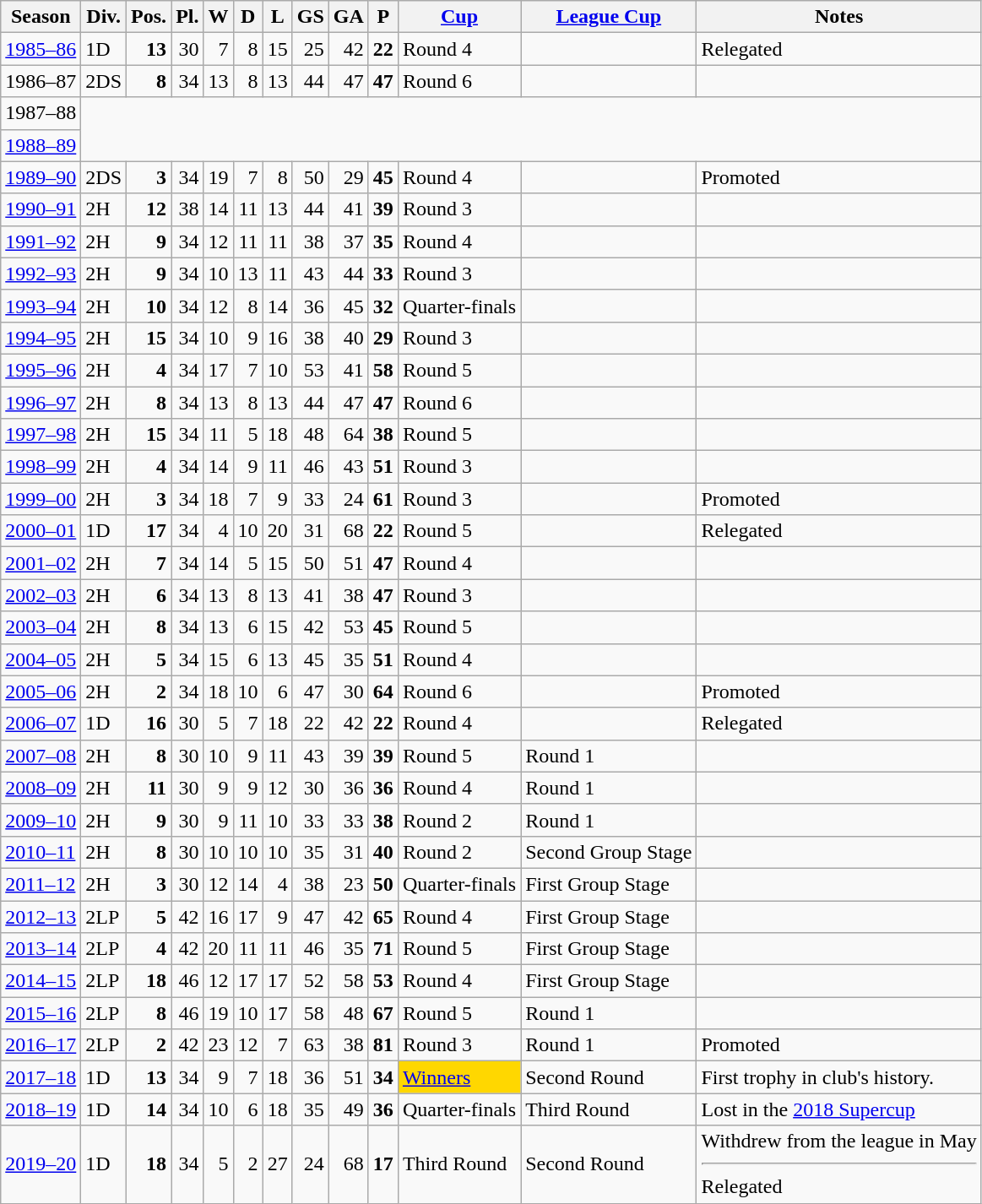<table class="wikitable">
<tr>
<th>Season</th>
<th>Div.</th>
<th>Pos.</th>
<th>Pl.</th>
<th>W</th>
<th>D</th>
<th>L</th>
<th>GS</th>
<th>GA</th>
<th>P</th>
<th><a href='#'>Cup</a></th>
<th><a href='#'>League Cup</a></th>
<th>Notes</th>
</tr>
<tr>
<td><a href='#'>1985–86</a></td>
<td>1D</td>
<td align=right><strong>13</strong></td>
<td align=right>30</td>
<td align=right>7</td>
<td align=right>8</td>
<td align=right>15</td>
<td align=right>25</td>
<td align=right>42</td>
<td align=right><strong>22</strong></td>
<td>Round 4</td>
<td></td>
<td>Relegated</td>
</tr>
<tr>
<td>1986–87</td>
<td>2DS</td>
<td align=right><strong>8</strong></td>
<td align=right>34</td>
<td align=right>13</td>
<td align=right>8</td>
<td align=right>13</td>
<td align=right>44</td>
<td align=right>47</td>
<td align=right><strong>47</strong></td>
<td>Round 6</td>
<td></td>
<td></td>
</tr>
<tr>
<td>1987–88</td>
</tr>
<tr>
<td><a href='#'>1988–89</a></td>
</tr>
<tr>
<td><a href='#'>1989–90</a></td>
<td>2DS</td>
<td align=right><strong>3</strong></td>
<td align=right>34</td>
<td align=right>19</td>
<td align=right>7</td>
<td align=right>8</td>
<td align=right>50</td>
<td align=right>29</td>
<td align=right><strong>45</strong></td>
<td>Round 4</td>
<td></td>
<td>Promoted</td>
</tr>
<tr>
<td><a href='#'>1990–91</a></td>
<td>2H</td>
<td align=right><strong>12</strong></td>
<td align=right>38</td>
<td align=right>14</td>
<td align=right>11</td>
<td align=right>13</td>
<td align=right>44</td>
<td align=right>41</td>
<td align=right><strong>39</strong></td>
<td>Round 3</td>
<td></td>
<td></td>
</tr>
<tr>
<td><a href='#'>1991–92</a></td>
<td>2H</td>
<td align=right><strong>9</strong></td>
<td align=right>34</td>
<td align=right>12</td>
<td align=right>11</td>
<td align=right>11</td>
<td align=right>38</td>
<td align=right>37</td>
<td align=right><strong>35</strong></td>
<td>Round 4</td>
<td></td>
<td></td>
</tr>
<tr>
<td><a href='#'>1992–93</a></td>
<td>2H</td>
<td align=right><strong>9</strong></td>
<td align=right>34</td>
<td align=right>10</td>
<td align=right>13</td>
<td align=right>11</td>
<td align=right>43</td>
<td align=right>44</td>
<td align=right><strong>33</strong></td>
<td>Round 3</td>
<td></td>
<td></td>
</tr>
<tr>
<td><a href='#'>1993–94</a></td>
<td>2H</td>
<td align=right><strong>10</strong></td>
<td align=right>34</td>
<td align=right>12</td>
<td align=right>8</td>
<td align=right>14</td>
<td align=right>36</td>
<td align=right>45</td>
<td align=right><strong>32</strong></td>
<td>Quarter-finals</td>
<td></td>
<td></td>
</tr>
<tr>
<td><a href='#'>1994–95</a></td>
<td>2H</td>
<td align=right><strong>15</strong></td>
<td align=right>34</td>
<td align=right>10</td>
<td align=right>9</td>
<td align=right>16</td>
<td align=right>38</td>
<td align=right>40</td>
<td align=right><strong>29</strong></td>
<td>Round 3</td>
<td></td>
<td></td>
</tr>
<tr>
<td><a href='#'>1995–96</a></td>
<td>2H</td>
<td align=right><strong>4</strong></td>
<td align=right>34</td>
<td align=right>17</td>
<td align=right>7</td>
<td align=right>10</td>
<td align=right>53</td>
<td align=right>41</td>
<td align=right><strong>58</strong></td>
<td>Round 5</td>
<td></td>
<td></td>
</tr>
<tr>
<td><a href='#'>1996–97</a></td>
<td>2H</td>
<td align=right><strong>8</strong></td>
<td align=right>34</td>
<td align=right>13</td>
<td align=right>8</td>
<td align=right>13</td>
<td align=right>44</td>
<td align=right>47</td>
<td align=right><strong>47</strong></td>
<td>Round 6</td>
<td></td>
<td></td>
</tr>
<tr>
<td><a href='#'>1997–98</a></td>
<td>2H</td>
<td align=right><strong>15</strong></td>
<td align=right>34</td>
<td align=right>11</td>
<td align=right>5</td>
<td align=right>18</td>
<td align=right>48</td>
<td align=right>64</td>
<td align=right><strong>38</strong></td>
<td>Round 5</td>
<td></td>
<td></td>
</tr>
<tr>
<td><a href='#'>1998–99</a></td>
<td>2H</td>
<td align=right><strong>4</strong></td>
<td align=right>34</td>
<td align=right>14</td>
<td align=right>9</td>
<td align=right>11</td>
<td align=right>46</td>
<td align=right>43</td>
<td align=right><strong>51</strong></td>
<td>Round 3</td>
<td></td>
<td></td>
</tr>
<tr>
<td><a href='#'>1999–00</a></td>
<td>2H</td>
<td align=right><strong>3</strong></td>
<td align=right>34</td>
<td align=right>18</td>
<td align=right>7</td>
<td align=right>9</td>
<td align=right>33</td>
<td align=right>24</td>
<td align=right><strong>61</strong></td>
<td>Round 3</td>
<td></td>
<td>Promoted</td>
</tr>
<tr>
<td><a href='#'>2000–01</a></td>
<td>1D</td>
<td align=right><strong>17</strong></td>
<td align=right>34</td>
<td align=right>4</td>
<td align=right>10</td>
<td align=right>20</td>
<td align=right>31</td>
<td align=right>68</td>
<td align=right><strong>22</strong></td>
<td>Round 5</td>
<td></td>
<td>Relegated</td>
</tr>
<tr>
<td><a href='#'>2001–02</a></td>
<td>2H</td>
<td align=right><strong>7</strong></td>
<td align=right>34</td>
<td align=right>14</td>
<td align=right>5</td>
<td align=right>15</td>
<td align=right>50</td>
<td align=right>51</td>
<td align=right><strong>47</strong></td>
<td>Round 4</td>
<td></td>
<td></td>
</tr>
<tr>
<td><a href='#'>2002–03</a></td>
<td>2H</td>
<td align=right><strong>6</strong></td>
<td align=right>34</td>
<td align=right>13</td>
<td align=right>8</td>
<td align=right>13</td>
<td align=right>41</td>
<td align=right>38</td>
<td align=right><strong>47</strong></td>
<td>Round 3</td>
<td></td>
<td></td>
</tr>
<tr>
<td><a href='#'>2003–04</a></td>
<td>2H</td>
<td align=right><strong>8</strong></td>
<td align=right>34</td>
<td align=right>13</td>
<td align=right>6</td>
<td align=right>15</td>
<td align=right>42</td>
<td align=right>53</td>
<td align=right><strong>45</strong></td>
<td>Round 5</td>
<td></td>
<td></td>
</tr>
<tr>
<td><a href='#'>2004–05</a></td>
<td>2H</td>
<td align=right><strong>5</strong></td>
<td align=right>34</td>
<td align=right>15</td>
<td align=right>6</td>
<td align=right>13</td>
<td align=right>45</td>
<td align=right>35</td>
<td align=right><strong>51</strong></td>
<td>Round 4</td>
<td></td>
<td></td>
</tr>
<tr>
<td><a href='#'>2005–06</a></td>
<td>2H</td>
<td align=right><strong>2</strong></td>
<td align=right>34</td>
<td align=right>18</td>
<td align=right>10</td>
<td align=right>6</td>
<td align=right>47</td>
<td align=right>30</td>
<td align=right><strong>64</strong></td>
<td>Round 6</td>
<td></td>
<td>Promoted</td>
</tr>
<tr>
<td><a href='#'>2006–07</a></td>
<td>1D</td>
<td align=right><strong>16</strong></td>
<td align=right>30</td>
<td align=right>5</td>
<td align=right>7</td>
<td align=right>18</td>
<td align=right>22</td>
<td align=right>42</td>
<td align=right><strong>22</strong></td>
<td>Round 4</td>
<td></td>
<td>Relegated</td>
</tr>
<tr>
<td><a href='#'>2007–08</a></td>
<td>2H</td>
<td align=right><strong>8</strong></td>
<td align=right>30</td>
<td align=right>10</td>
<td align=right>9</td>
<td align=right>11</td>
<td align=right>43</td>
<td align=right>39</td>
<td align=right><strong>39</strong></td>
<td>Round 5</td>
<td>Round 1</td>
<td></td>
</tr>
<tr>
<td><a href='#'>2008–09</a></td>
<td>2H</td>
<td align=right><strong>11</strong></td>
<td align=right>30</td>
<td align=right>9</td>
<td align=right>9</td>
<td align=right>12</td>
<td align=right>30</td>
<td align=right>36</td>
<td align=right><strong>36</strong></td>
<td>Round 4</td>
<td>Round 1</td>
<td></td>
</tr>
<tr>
<td><a href='#'>2009–10</a></td>
<td>2H</td>
<td align=right><strong>9</strong></td>
<td align=right>30</td>
<td align=right>9</td>
<td align=right>11</td>
<td align=right>10</td>
<td align=right>33</td>
<td align=right>33</td>
<td align=right><strong>38</strong></td>
<td>Round 2</td>
<td>Round 1</td>
<td></td>
</tr>
<tr>
<td><a href='#'>2010–11</a></td>
<td>2H</td>
<td align=right><strong>8</strong></td>
<td align=right>30</td>
<td align=right>10</td>
<td align=right>10</td>
<td align=right>10</td>
<td align=right>35</td>
<td align=right>31</td>
<td align=right><strong>40</strong></td>
<td>Round 2</td>
<td>Second Group Stage</td>
<td></td>
</tr>
<tr>
<td><a href='#'>2011–12</a></td>
<td>2H</td>
<td align=right><strong>3</strong></td>
<td align=right>30</td>
<td align=right>12</td>
<td align=right>14</td>
<td align=right>4</td>
<td align=right>38</td>
<td align=right>23</td>
<td align=right><strong>50</strong></td>
<td>Quarter-finals</td>
<td>First Group Stage</td>
<td></td>
</tr>
<tr>
<td><a href='#'>2012–13</a></td>
<td>2LP</td>
<td align=right><strong>5</strong></td>
<td align=right>42</td>
<td align=right>16</td>
<td align=right>17</td>
<td align=right>9</td>
<td align=right>47</td>
<td align=right>42</td>
<td align=right><strong>65</strong></td>
<td>Round 4</td>
<td>First Group Stage</td>
<td></td>
</tr>
<tr>
<td><a href='#'>2013–14</a></td>
<td>2LP</td>
<td align=right><strong>4</strong></td>
<td align=right>42</td>
<td align=right>20</td>
<td align=right>11</td>
<td align=right>11</td>
<td align=right>46</td>
<td align=right>35</td>
<td align=right><strong>71</strong></td>
<td>Round 5</td>
<td>First Group Stage</td>
<td></td>
</tr>
<tr>
<td><a href='#'>2014–15</a></td>
<td>2LP</td>
<td align=right><strong>18</strong></td>
<td align=right>46</td>
<td align=right>12</td>
<td align=right>17</td>
<td align=right>17</td>
<td align=right>52</td>
<td align=right>58</td>
<td align=right><strong>53</strong></td>
<td>Round 4</td>
<td>First Group Stage</td>
<td></td>
</tr>
<tr>
<td><a href='#'>2015–16</a></td>
<td>2LP</td>
<td align=right><strong>8</strong></td>
<td align=right>46</td>
<td align=right>19</td>
<td align=right>10</td>
<td align=right>17</td>
<td align=right>58</td>
<td align=right>48</td>
<td align=right><strong>67</strong></td>
<td>Round 5</td>
<td>Round 1</td>
<td></td>
</tr>
<tr>
<td><a href='#'>2016–17</a></td>
<td>2LP</td>
<td align=right><strong>2</strong></td>
<td align=right>42</td>
<td align=right>23</td>
<td align=right>12</td>
<td align=right>7</td>
<td align=right>63</td>
<td align=right>38</td>
<td align=right><strong>81</strong></td>
<td>Round 3</td>
<td>Round 1</td>
<td>Promoted</td>
</tr>
<tr>
<td><a href='#'>2017–18</a></td>
<td>1D</td>
<td align=right><strong>13</strong></td>
<td align=right>34</td>
<td align=right>9</td>
<td align=right>7</td>
<td align=right>18</td>
<td align=right>36</td>
<td align=right>51</td>
<td align=right><strong>34</strong></td>
<td style="background:gold;"><a href='#'>Winners</a></td>
<td>Second Round</td>
<td>First trophy in club's history.</td>
</tr>
<tr>
<td><a href='#'>2018–19</a></td>
<td>1D</td>
<td align=right><strong>14</strong></td>
<td align=right>34</td>
<td align=right>10</td>
<td align=right>6</td>
<td align=right>18</td>
<td align=right>35</td>
<td align=right>49</td>
<td align=right><strong>36</strong></td>
<td>Quarter-finals</td>
<td>Third Round</td>
<td>Lost in the <a href='#'>2018 Supercup</a></td>
</tr>
<tr>
<td><a href='#'>2019–20</a></td>
<td>1D</td>
<td align=right><strong>18</strong></td>
<td align=right>34</td>
<td align=right>5</td>
<td align=right>2</td>
<td align=right>27</td>
<td align=right>24</td>
<td align=right>68</td>
<td align=right><strong>17</strong></td>
<td>Third Round</td>
<td>Second Round</td>
<td>Withdrew from the league in May<hr>Relegated</td>
</tr>
</table>
